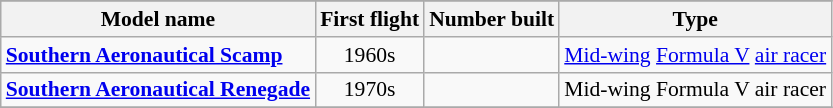<table class="wikitable" align=center style="font-size:90%;">
<tr>
</tr>
<tr style="background:#efefef;">
<th>Model name</th>
<th>First flight</th>
<th>Number built</th>
<th>Type</th>
</tr>
<tr>
<td align=left><strong><a href='#'>Southern Aeronautical Scamp</a></strong></td>
<td align=center>1960s</td>
<td align=center></td>
<td align=left><a href='#'>Mid-wing</a> <a href='#'>Formula V</a> <a href='#'>air racer</a></td>
</tr>
<tr>
<td align=left><strong><a href='#'>Southern Aeronautical Renegade</a></strong></td>
<td align=center>1970s</td>
<td align=center></td>
<td align=left>Mid-wing Formula V air racer</td>
</tr>
<tr>
</tr>
</table>
